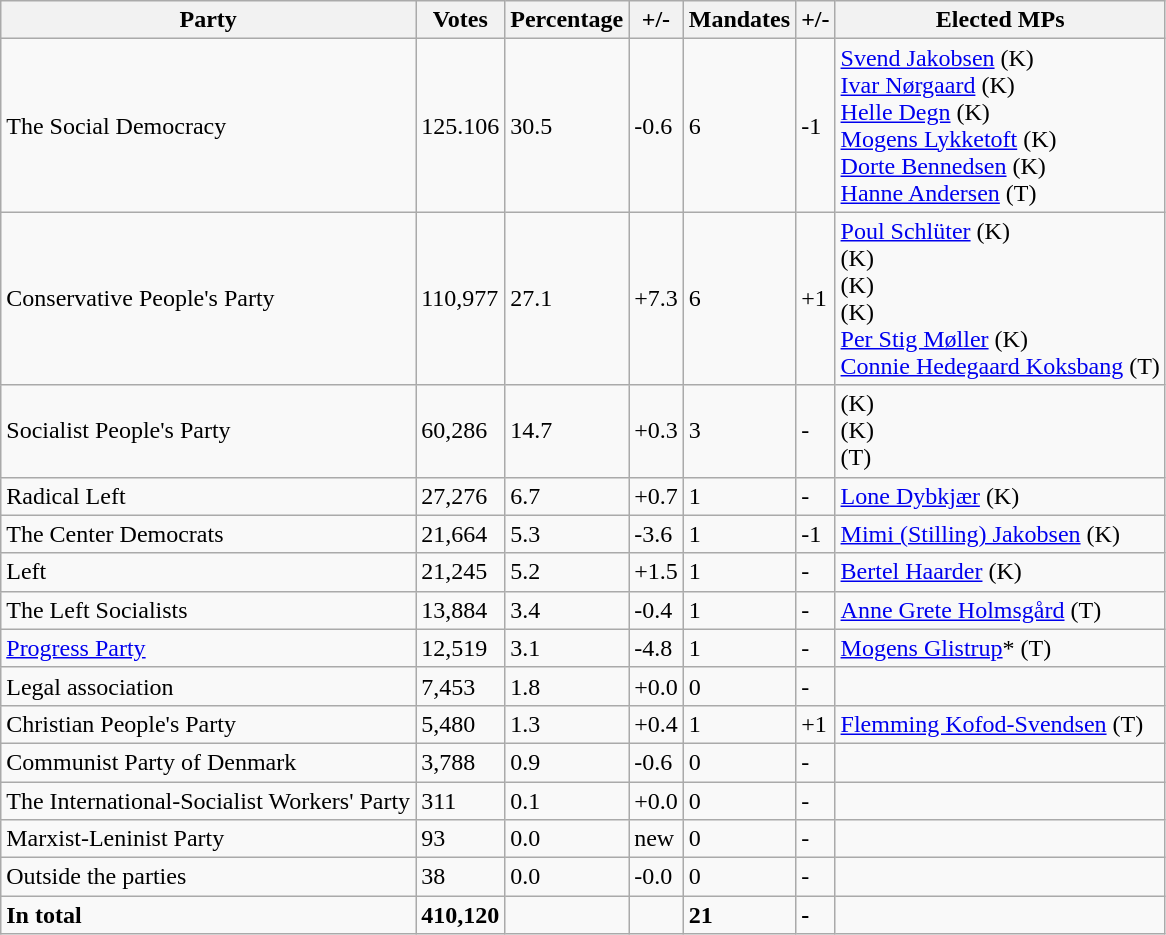<table class="wikitable">
<tr>
<th>Party</th>
<th>Votes</th>
<th>Percentage</th>
<th>+/-</th>
<th>Mandates</th>
<th>+/-</th>
<th>Elected MPs</th>
</tr>
<tr>
<td>The Social Democracy</td>
<td>125.106</td>
<td>30.5</td>
<td>-0.6</td>
<td>6</td>
<td>-1</td>
<td><a href='#'>Svend Jakobsen</a> (K)<br><a href='#'>Ivar Nørgaard</a> (K)<br><a href='#'>Helle Degn</a> (K)<br><a href='#'>Mogens Lykketoft</a> (K)<br><a href='#'>Dorte Bennedsen</a> (K)<br><a href='#'>Hanne Andersen</a> (T)</td>
</tr>
<tr>
<td>Conservative People's Party</td>
<td>110,977</td>
<td>27.1</td>
<td>+7.3</td>
<td>6</td>
<td>+1</td>
<td><a href='#'>Poul Schlüter</a> (K)<br> (K)<br> (K)<br> (K)<br><a href='#'>Per Stig Møller</a> (K)<br><a href='#'>Connie Hedegaard Koksbang</a> (T)</td>
</tr>
<tr>
<td>Socialist People's Party</td>
<td>60,286</td>
<td>14.7</td>
<td>+0.3</td>
<td>3</td>
<td>-</td>
<td> (K)<br> (K)<br> (T)</td>
</tr>
<tr>
<td>Radical Left</td>
<td>27,276</td>
<td>6.7</td>
<td>+0.7</td>
<td>1</td>
<td>-</td>
<td><a href='#'>Lone Dybkjær</a> (K)</td>
</tr>
<tr>
<td>The Center Democrats</td>
<td>21,664</td>
<td>5.3</td>
<td>-3.6</td>
<td>1</td>
<td>-1</td>
<td><a href='#'>Mimi (Stilling) Jakobsen</a> (K)</td>
</tr>
<tr>
<td>Left</td>
<td>21,245</td>
<td>5.2</td>
<td>+1.5</td>
<td>1</td>
<td>-</td>
<td><a href='#'>Bertel Haarder</a> (K)</td>
</tr>
<tr>
<td>The Left Socialists</td>
<td>13,884</td>
<td>3.4</td>
<td>-0.4</td>
<td>1</td>
<td>-</td>
<td><a href='#'>Anne Grete Holmsgård</a> (T)</td>
</tr>
<tr>
<td><a href='#'>Progress Party</a></td>
<td>12,519</td>
<td>3.1</td>
<td>-4.8</td>
<td>1</td>
<td>-</td>
<td><a href='#'>Mogens Glistrup</a>* (T)</td>
</tr>
<tr>
<td>Legal association</td>
<td>7,453</td>
<td>1.8</td>
<td>+0.0</td>
<td>0</td>
<td>-</td>
<td></td>
</tr>
<tr>
<td>Christian People's Party</td>
<td>5,480</td>
<td>1.3</td>
<td>+0.4</td>
<td>1</td>
<td>+1</td>
<td><a href='#'>Flemming Kofod-Svendsen</a> (T)</td>
</tr>
<tr>
<td>Communist Party of Denmark</td>
<td>3,788</td>
<td>0.9</td>
<td>-0.6</td>
<td>0</td>
<td>-</td>
<td></td>
</tr>
<tr>
<td>The International-Socialist Workers' Party</td>
<td>311</td>
<td>0.1</td>
<td>+0.0</td>
<td>0</td>
<td>-</td>
<td></td>
</tr>
<tr>
<td>Marxist-Leninist Party</td>
<td>93</td>
<td>0.0</td>
<td>new</td>
<td>0</td>
<td>-</td>
<td></td>
</tr>
<tr>
<td>Outside the parties</td>
<td>38</td>
<td>0.0</td>
<td>-0.0</td>
<td>0</td>
<td>-</td>
<td></td>
</tr>
<tr>
<td><strong>In total</strong></td>
<td><strong>410,120</strong></td>
<td></td>
<td></td>
<td><strong>21</strong></td>
<td><strong>-</strong></td>
<td></td>
</tr>
</table>
